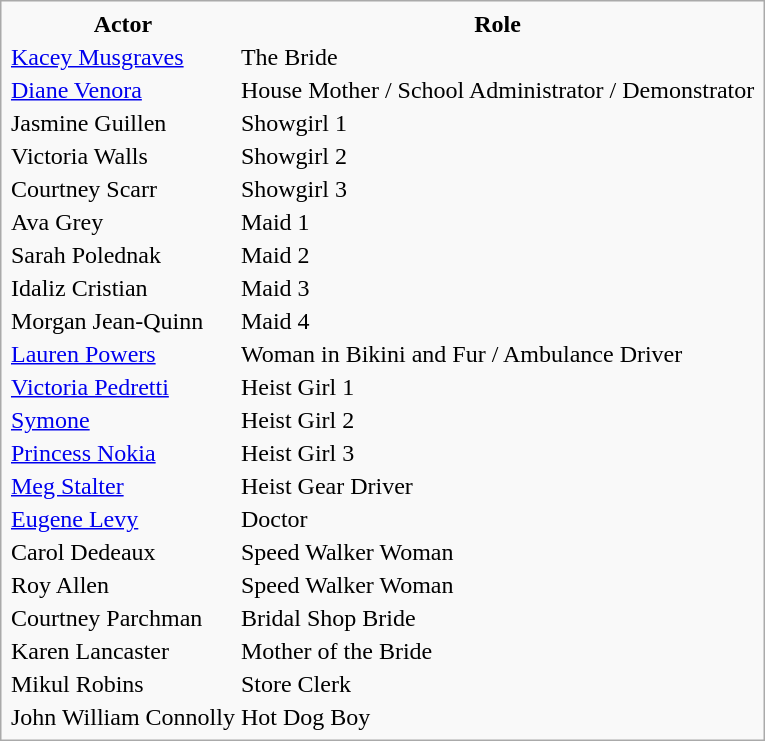<table class="infobox">
<tr>
<th>Actor</th>
<th>Role</th>
</tr>
<tr>
<td><a href='#'>Kacey Musgraves</a></td>
<td>The Bride</td>
</tr>
<tr>
<td><a href='#'>Diane Venora</a></td>
<td>House Mother / School Administrator / Demonstrator</td>
</tr>
<tr>
<td>Jasmine Guillen</td>
<td>Showgirl 1</td>
</tr>
<tr>
<td>Victoria Walls</td>
<td>Showgirl 2</td>
</tr>
<tr>
<td>Courtney Scarr</td>
<td>Showgirl 3</td>
</tr>
<tr>
<td>Ava Grey</td>
<td>Maid 1</td>
</tr>
<tr>
<td>Sarah Polednak</td>
<td>Maid 2</td>
</tr>
<tr>
<td>Idaliz Cristian</td>
<td>Maid 3</td>
</tr>
<tr>
<td>Morgan Jean-Quinn</td>
<td>Maid 4</td>
</tr>
<tr>
<td><a href='#'>Lauren Powers</a></td>
<td>Woman in Bikini and Fur / Ambulance Driver</td>
</tr>
<tr>
<td><a href='#'>Victoria Pedretti</a></td>
<td>Heist Girl 1</td>
</tr>
<tr>
<td><a href='#'>Symone</a></td>
<td>Heist Girl 2</td>
</tr>
<tr>
<td><a href='#'>Princess Nokia</a></td>
<td>Heist Girl 3</td>
</tr>
<tr>
<td><a href='#'>Meg Stalter</a></td>
<td>Heist Gear Driver</td>
</tr>
<tr>
<td><a href='#'>Eugene Levy</a></td>
<td>Doctor</td>
</tr>
<tr>
<td>Carol Dedeaux</td>
<td>Speed Walker Woman</td>
</tr>
<tr>
<td>Roy Allen</td>
<td>Speed Walker Woman</td>
</tr>
<tr>
<td>Courtney Parchman</td>
<td>Bridal Shop Bride</td>
</tr>
<tr>
<td>Karen Lancaster</td>
<td>Mother of the Bride</td>
</tr>
<tr>
<td>Mikul Robins</td>
<td>Store Clerk</td>
</tr>
<tr>
<td>John William Connolly</td>
<td>Hot Dog Boy</td>
</tr>
</table>
